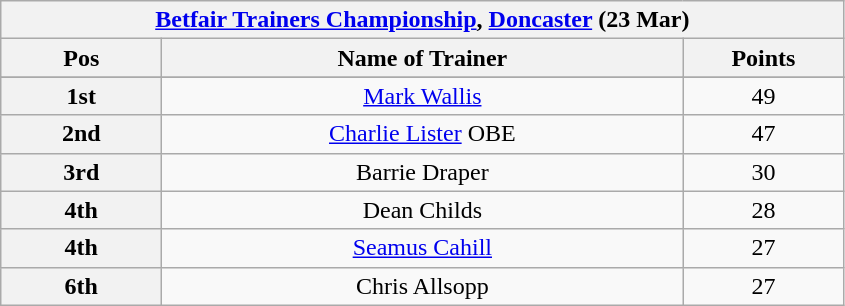<table class="wikitable">
<tr>
<th colspan="3"><a href='#'>Betfair Trainers Championship</a>, <a href='#'>Doncaster</a> (23 Mar)</th>
</tr>
<tr>
<th width=100>Pos</th>
<th width=340>Name of Trainer</th>
<th width=100>Points</th>
</tr>
<tr>
</tr>
<tr align=center>
<th>1st</th>
<td><a href='#'>Mark Wallis</a></td>
<td align-center>49</td>
</tr>
<tr align=center>
<th>2nd</th>
<td><a href='#'>Charlie Lister</a> OBE</td>
<td align-center>47</td>
</tr>
<tr align=center>
<th>3rd</th>
<td>Barrie Draper</td>
<td align-center>30</td>
</tr>
<tr align=center>
<th>4th</th>
<td>Dean Childs</td>
<td align-center>28</td>
</tr>
<tr align=center>
<th>4th</th>
<td><a href='#'>Seamus Cahill</a></td>
<td align-center>27</td>
</tr>
<tr align=center>
<th>6th</th>
<td>Chris Allsopp</td>
<td align-center>27</td>
</tr>
</table>
